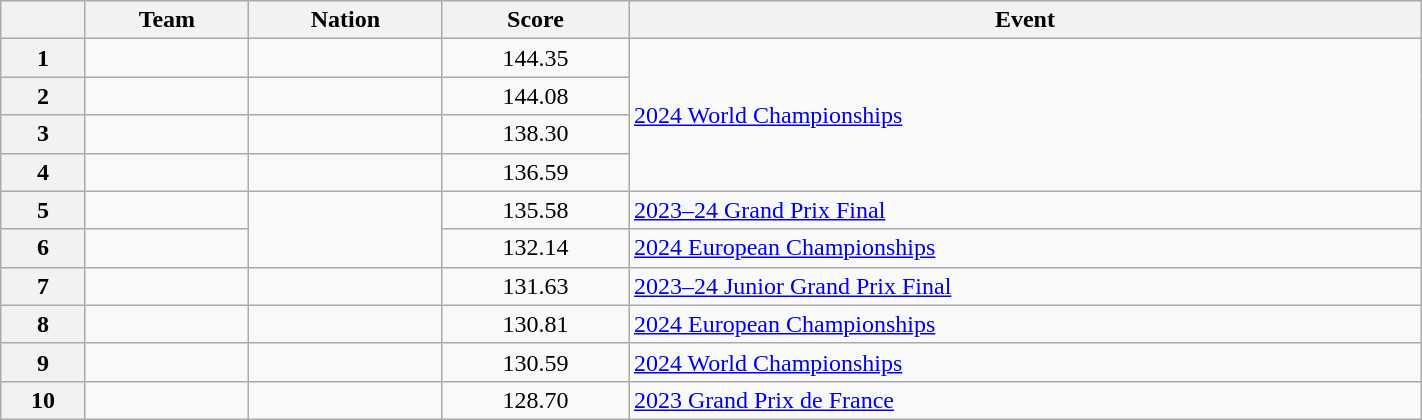<table class="wikitable unsortable" style="text-align:left; width:75%">
<tr>
<th scope="col"></th>
<th scope="col">Team</th>
<th scope="col">Nation</th>
<th scope="col">Score</th>
<th scope="col">Event</th>
</tr>
<tr>
<th scope="row">1</th>
<td></td>
<td></td>
<td style="text-align:center">144.35</td>
<td rowspan="4"><a href='#'>2024 World Championships</a></td>
</tr>
<tr>
<th scope="row">2</th>
<td></td>
<td></td>
<td style="text-align:center;">144.08</td>
</tr>
<tr>
<th scope="row">3</th>
<td></td>
<td></td>
<td style="text-align:center">138.30</td>
</tr>
<tr>
<th scope="row">4</th>
<td></td>
<td></td>
<td style="text-align:center">136.59</td>
</tr>
<tr>
<th scope="row">5</th>
<td></td>
<td rowspan="2"></td>
<td style="text-align:center;">135.58</td>
<td><a href='#'>2023–24 Grand Prix Final</a></td>
</tr>
<tr>
<th scope="row">6</th>
<td></td>
<td style="text-align:center;">132.14</td>
<td><a href='#'>2024 European Championships</a></td>
</tr>
<tr>
<th scope="row">7</th>
<td></td>
<td></td>
<td style="text-align:center;">131.63</td>
<td><a href='#'>2023–24 Junior Grand Prix Final</a></td>
</tr>
<tr>
<th scope="row">8</th>
<td></td>
<td></td>
<td style="text-align:center;">130.81</td>
<td><a href='#'>2024 European Championships</a></td>
</tr>
<tr>
<th scope="row">9</th>
<td></td>
<td></td>
<td style="text-align:center;">130.59</td>
<td><a href='#'>2024 World Championships</a></td>
</tr>
<tr>
<th scope="row">10</th>
<td></td>
<td></td>
<td style="text-align:center">128.70</td>
<td><a href='#'>2023 Grand Prix de France</a></td>
</tr>
</table>
